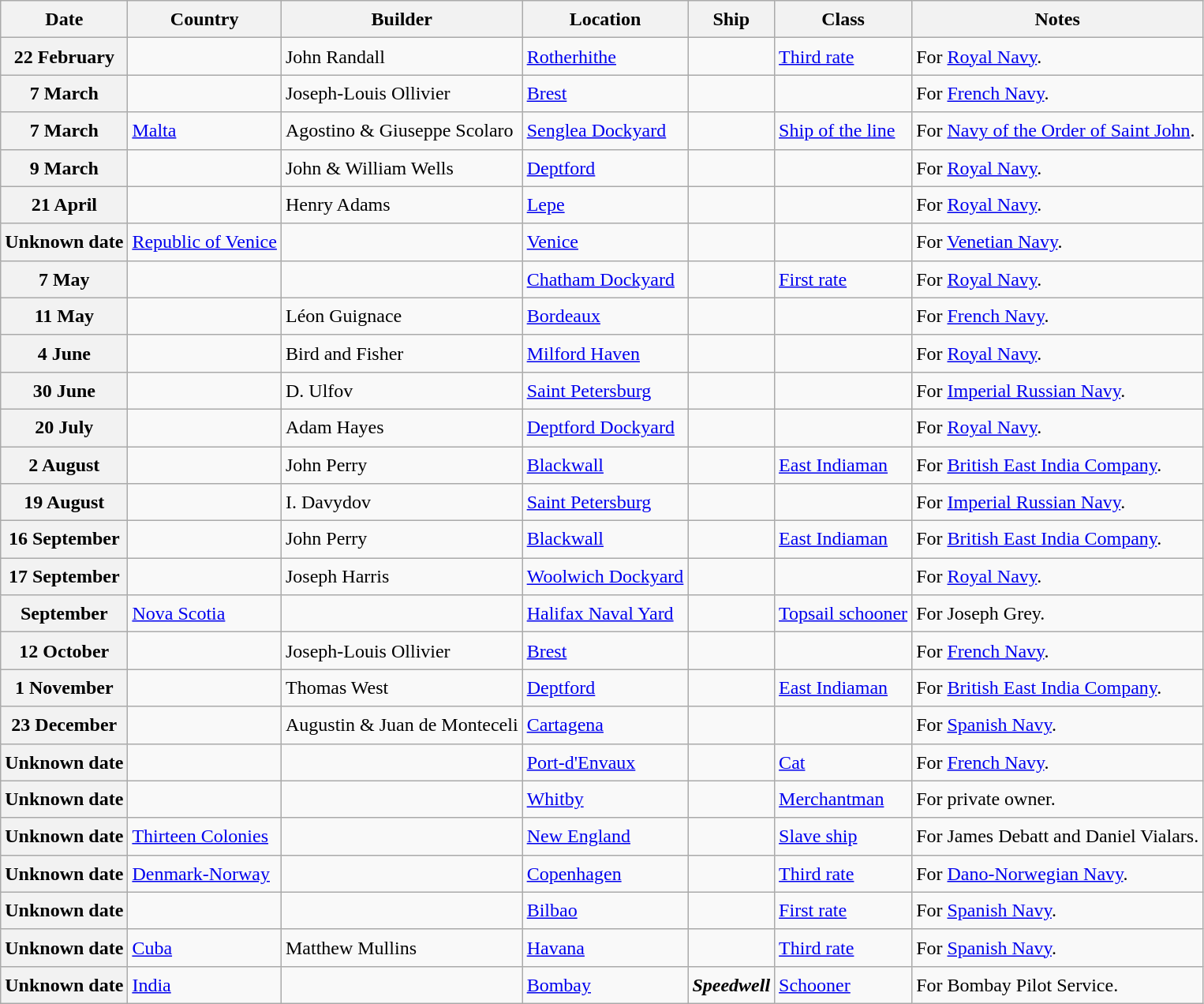<table class="wikitable sortable" style="font-size:1.00em; line-height:1.5em;">
<tr>
<th>Date</th>
<th>Country</th>
<th>Builder</th>
<th>Location</th>
<th>Ship</th>
<th>Class</th>
<th>Notes</th>
</tr>
<tr ---->
<th>22 February</th>
<td></td>
<td>John Randall</td>
<td><a href='#'>Rotherhithe</a></td>
<td><strong></strong></td>
<td><a href='#'>Third rate</a></td>
<td>For <a href='#'>Royal Navy</a>.</td>
</tr>
<tr ---->
<th>7 March</th>
<td></td>
<td>Joseph-Louis Ollivier</td>
<td><a href='#'>Brest</a></td>
<td><strong></strong></td>
<td></td>
<td>For <a href='#'>French Navy</a>.</td>
</tr>
<tr ---->
<th>7 March</th>
<td> <a href='#'>Malta</a></td>
<td>Agostino & Giuseppe Scolaro</td>
<td><a href='#'>Senglea Dockyard</a></td>
<td><strong></strong></td>
<td><a href='#'>Ship of the line</a></td>
<td>For <a href='#'>Navy of the Order of Saint John</a>.</td>
</tr>
<tr ---->
<th>9 March</th>
<td></td>
<td>John & William Wells</td>
<td><a href='#'>Deptford</a></td>
<td><strong></strong></td>
<td></td>
<td>For <a href='#'>Royal Navy</a>.</td>
</tr>
<tr ---->
<th>21 April</th>
<td></td>
<td>Henry Adams</td>
<td><a href='#'>Lepe</a></td>
<td><strong></strong></td>
<td></td>
<td>For <a href='#'>Royal Navy</a>.</td>
</tr>
<tr ---->
<th>Unknown date</th>
<td> <a href='#'>Republic of Venice</a></td>
<td></td>
<td><a href='#'>Venice</a></td>
<td><strong></strong></td>
<td></td>
<td>For <a href='#'>Venetian Navy</a>.</td>
</tr>
<tr ---->
<th>7 May</th>
<td></td>
<td></td>
<td><a href='#'>Chatham Dockyard</a></td>
<td><strong></strong></td>
<td><a href='#'>First rate</a></td>
<td>For <a href='#'>Royal Navy</a>.</td>
</tr>
<tr ---->
<th>11 May</th>
<td></td>
<td>Léon Guignace</td>
<td><a href='#'>Bordeaux</a></td>
<td><strong></strong></td>
<td></td>
<td>For <a href='#'>French Navy</a>.</td>
</tr>
<tr ---->
<th>4 June</th>
<td></td>
<td>Bird and Fisher</td>
<td><a href='#'>Milford Haven</a></td>
<td><strong></strong></td>
<td></td>
<td>For <a href='#'>Royal Navy</a>.</td>
</tr>
<tr ---->
<th>30 June</th>
<td></td>
<td>D. Ulfov</td>
<td><a href='#'>Saint Petersburg</a></td>
<td><strong></strong></td>
<td></td>
<td>For <a href='#'>Imperial Russian Navy</a>.</td>
</tr>
<tr ---->
<th>20 July</th>
<td></td>
<td>Adam Hayes</td>
<td><a href='#'>Deptford Dockyard</a></td>
<td><strong></strong></td>
<td></td>
<td>For <a href='#'>Royal Navy</a>.</td>
</tr>
<tr ---->
<th>2 August</th>
<td></td>
<td>John Perry</td>
<td><a href='#'>Blackwall</a></td>
<td><strong></strong></td>
<td><a href='#'>East Indiaman</a></td>
<td>For <a href='#'>British East India Company</a>.</td>
</tr>
<tr ---->
<th>19 August</th>
<td></td>
<td>I. Davydov</td>
<td><a href='#'>Saint Petersburg</a></td>
<td><strong></strong></td>
<td></td>
<td>For <a href='#'>Imperial Russian Navy</a>.</td>
</tr>
<tr ---->
<th>16 September</th>
<td></td>
<td>John Perry</td>
<td><a href='#'>Blackwall</a></td>
<td><strong></strong></td>
<td><a href='#'>East Indiaman</a></td>
<td>For <a href='#'>British East India Company</a>.</td>
</tr>
<tr ---->
<th>17 September</th>
<td></td>
<td>Joseph Harris</td>
<td><a href='#'>Woolwich Dockyard</a></td>
<td><strong></strong></td>
<td></td>
<td>For <a href='#'>Royal Navy</a>.</td>
</tr>
<tr ---->
<th>September</th>
<td> <a href='#'>Nova Scotia</a></td>
<td></td>
<td><a href='#'>Halifax Naval Yard</a></td>
<td><strong></strong></td>
<td><a href='#'>Topsail schooner</a></td>
<td>For Joseph Grey.</td>
</tr>
<tr ---->
<th>12 October</th>
<td></td>
<td>Joseph-Louis Ollivier</td>
<td><a href='#'>Brest</a></td>
<td><strong></strong></td>
<td></td>
<td>For <a href='#'>French Navy</a>.</td>
</tr>
<tr ---->
<th>1 November</th>
<td></td>
<td>Thomas West</td>
<td><a href='#'>Deptford</a></td>
<td><strong></strong></td>
<td><a href='#'>East Indiaman</a></td>
<td>For <a href='#'>British East India Company</a>.</td>
</tr>
<tr ---->
<th>23 December</th>
<td></td>
<td>Augustin & Juan de Monteceli</td>
<td><a href='#'>Cartagena</a></td>
<td><strong></strong></td>
<td></td>
<td>For <a href='#'>Spanish Navy</a>.</td>
</tr>
<tr ---->
<th>Unknown date</th>
<td></td>
<td></td>
<td><a href='#'>Port-d'Envaux</a></td>
<td><strong></strong></td>
<td><a href='#'>Cat</a></td>
<td>For <a href='#'>French Navy</a>.</td>
</tr>
<tr ---->
<th>Unknown date</th>
<td></td>
<td></td>
<td><a href='#'>Whitby</a></td>
<td><strong></strong></td>
<td><a href='#'>Merchantman</a></td>
<td>For private owner.</td>
</tr>
<tr ---->
<th>Unknown date</th>
<td> <a href='#'>Thirteen Colonies</a></td>
<td></td>
<td><a href='#'>New England</a></td>
<td><strong></strong></td>
<td><a href='#'>Slave ship</a></td>
<td>For James Debatt and Daniel Vialars.</td>
</tr>
<tr ---->
<th>Unknown date</th>
<td> <a href='#'>Denmark-Norway</a></td>
<td></td>
<td><a href='#'>Copenhagen</a></td>
<td><strong></strong></td>
<td><a href='#'>Third rate</a></td>
<td>For <a href='#'>Dano-Norwegian Navy</a>.</td>
</tr>
<tr ---->
<th>Unknown date</th>
<td></td>
<td></td>
<td><a href='#'>Bilbao</a></td>
<td><strong></strong></td>
<td><a href='#'>First rate</a></td>
<td>For <a href='#'>Spanish Navy</a>.</td>
</tr>
<tr ---->
<th>Unknown date</th>
<td> <a href='#'>Cuba</a></td>
<td>Matthew Mullins</td>
<td><a href='#'>Havana</a></td>
<td><strong></strong></td>
<td><a href='#'>Third rate</a></td>
<td>For <a href='#'>Spanish Navy</a>.</td>
</tr>
<tr ---->
<th>Unknown date</th>
<td> <a href='#'>India</a></td>
<td></td>
<td><a href='#'>Bombay</a></td>
<td><strong><em>Speedwell</em></strong></td>
<td><a href='#'>Schooner</a></td>
<td>For Bombay Pilot Service.</td>
</tr>
</table>
